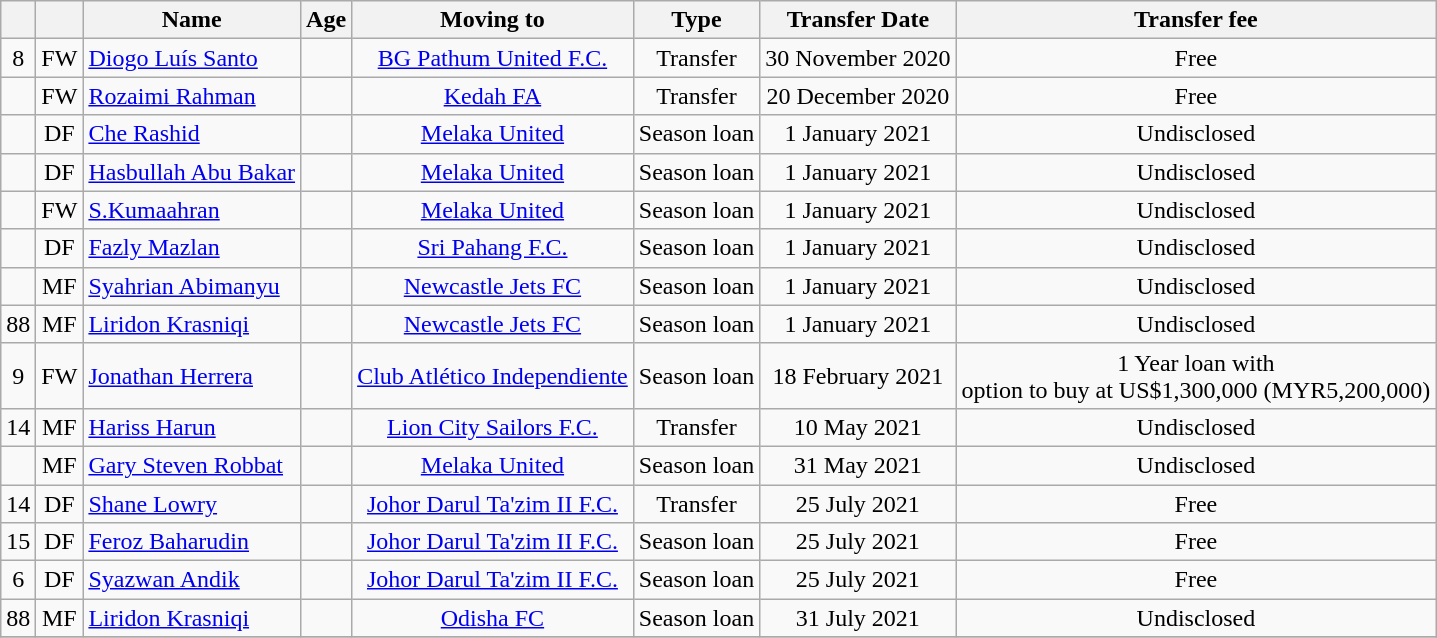<table class="wikitable" style="text-align:center;">
<tr>
<th></th>
<th></th>
<th>Name</th>
<th>Age</th>
<th>Moving to</th>
<th>Type</th>
<th>Transfer Date</th>
<th>Transfer fee</th>
</tr>
<tr>
<td>8</td>
<td>FW</td>
<td align=left> <a href='#'>Diogo Luís Santo</a></td>
<td></td>
<td> <a href='#'>BG Pathum United F.C.</a></td>
<td>Transfer</td>
<td>30 November 2020</td>
<td>Free </td>
</tr>
<tr>
<td></td>
<td>FW</td>
<td align=left> <a href='#'>Rozaimi Rahman</a></td>
<td></td>
<td> <a href='#'>Kedah FA</a></td>
<td>Transfer</td>
<td>20 December 2020</td>
<td>Free </td>
</tr>
<tr>
<td></td>
<td>DF</td>
<td align=left> <a href='#'>Che Rashid</a></td>
<td></td>
<td> <a href='#'>Melaka United</a></td>
<td>Season loan</td>
<td>1 January 2021</td>
<td>Undisclosed</td>
</tr>
<tr>
<td></td>
<td>DF</td>
<td align=left> <a href='#'>Hasbullah Abu Bakar</a></td>
<td></td>
<td> <a href='#'>Melaka United</a></td>
<td>Season loan</td>
<td>1 January 2021</td>
<td>Undisclosed</td>
</tr>
<tr>
<td></td>
<td>FW</td>
<td align=left> <a href='#'>S.Kumaahran</a></td>
<td></td>
<td> <a href='#'>Melaka United</a></td>
<td>Season loan</td>
<td>1 January 2021</td>
<td>Undisclosed</td>
</tr>
<tr>
<td></td>
<td>DF</td>
<td align=left> <a href='#'>Fazly Mazlan</a></td>
<td></td>
<td> <a href='#'>Sri Pahang F.C.</a></td>
<td>Season loan</td>
<td>1 January 2021</td>
<td>Undisclosed</td>
</tr>
<tr>
<td></td>
<td>MF</td>
<td align=left> <a href='#'>Syahrian Abimanyu</a></td>
<td></td>
<td> <a href='#'>Newcastle Jets FC</a></td>
<td>Season loan</td>
<td>1 January 2021</td>
<td>Undisclosed </td>
</tr>
<tr>
<td>88</td>
<td>MF</td>
<td align=left> <a href='#'>Liridon Krasniqi</a></td>
<td></td>
<td> <a href='#'>Newcastle Jets FC</a></td>
<td>Season loan</td>
<td>1 January 2021</td>
<td>Undisclosed </td>
</tr>
<tr>
<td>9</td>
<td>FW</td>
<td align=left> <a href='#'>Jonathan Herrera</a></td>
<td></td>
<td> <a href='#'>Club Atlético Independiente</a></td>
<td>Season loan</td>
<td>18 February 2021</td>
<td>1 Year loan with <br> option to buy at US$1,300,000 (MYR5,200,000)</td>
</tr>
<tr>
<td>14</td>
<td>MF</td>
<td align=left> <a href='#'>Hariss Harun</a></td>
<td></td>
<td> <a href='#'>Lion City Sailors F.C.</a></td>
<td>Transfer</td>
<td>10 May 2021</td>
<td>Undisclosed </td>
</tr>
<tr>
<td></td>
<td>MF</td>
<td align=left> <a href='#'>Gary Steven Robbat</a></td>
<td></td>
<td> <a href='#'>Melaka United</a></td>
<td>Season loan</td>
<td>31 May 2021</td>
<td>Undisclosed  </td>
</tr>
<tr>
<td>14</td>
<td>DF</td>
<td align=left> <a href='#'>Shane Lowry</a></td>
<td></td>
<td> <a href='#'>Johor Darul Ta'zim II F.C.</a></td>
<td>Transfer</td>
<td>25 July 2021</td>
<td>Free</td>
</tr>
<tr>
<td>15</td>
<td>DF</td>
<td align=left> <a href='#'>Feroz Baharudin</a></td>
<td></td>
<td> <a href='#'>Johor Darul Ta'zim II F.C.</a></td>
<td>Season loan</td>
<td>25 July 2021</td>
<td>Free</td>
</tr>
<tr>
<td>6</td>
<td>DF</td>
<td align=left> <a href='#'>Syazwan Andik</a></td>
<td></td>
<td> <a href='#'>Johor Darul Ta'zim II F.C.</a></td>
<td>Season loan</td>
<td>25 July 2021</td>
<td>Free</td>
</tr>
<tr>
<td>88</td>
<td>MF</td>
<td align=left> <a href='#'>Liridon Krasniqi</a></td>
<td></td>
<td> <a href='#'>Odisha FC</a></td>
<td>Season loan</td>
<td>31 July 2021</td>
<td>Undisclosed</td>
</tr>
<tr>
</tr>
</table>
